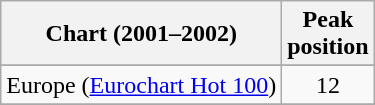<table class="wikitable sortable">
<tr>
<th>Chart (2001–2002)</th>
<th>Peak<br>position</th>
</tr>
<tr>
</tr>
<tr>
<td>Europe (<a href='#'>Eurochart Hot 100</a>)</td>
<td align="center">12</td>
</tr>
<tr>
</tr>
<tr>
</tr>
<tr>
</tr>
<tr>
</tr>
</table>
